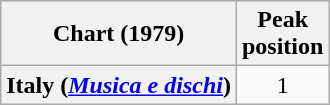<table class="wikitable plainrowheaders" style="text-align:center">
<tr>
<th scope="col">Chart (1979)</th>
<th scope="col">Peak<br>position</th>
</tr>
<tr>
<th scope="row">Italy (<em><a href='#'>Musica e dischi</a></em>)</th>
<td style="text-align:center">1</td>
</tr>
</table>
